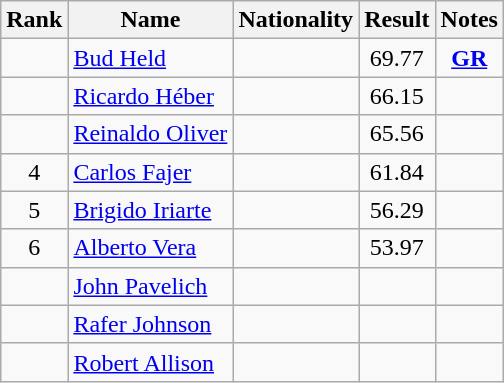<table class="wikitable sortable" style="text-align:center">
<tr>
<th>Rank</th>
<th>Name</th>
<th>Nationality</th>
<th>Result</th>
<th>Notes</th>
</tr>
<tr>
<td></td>
<td align=left><a href='#'>Bud Held</a></td>
<td align=left></td>
<td>69.77</td>
<td><strong><a href='#'>GR</a></strong></td>
</tr>
<tr>
<td></td>
<td align=left><a href='#'>Ricardo Héber</a></td>
<td align=left></td>
<td>66.15</td>
<td></td>
</tr>
<tr>
<td></td>
<td align=left><a href='#'>Reinaldo Oliver</a></td>
<td align=left></td>
<td>65.56</td>
<td></td>
</tr>
<tr>
<td>4</td>
<td align=left><a href='#'>Carlos Fajer</a></td>
<td align=left></td>
<td>61.84</td>
<td></td>
</tr>
<tr>
<td>5</td>
<td align=left><a href='#'>Brigido Iriarte</a></td>
<td align=left></td>
<td>56.29</td>
<td></td>
</tr>
<tr>
<td>6</td>
<td align=left><a href='#'>Alberto Vera</a></td>
<td align=left></td>
<td>53.97</td>
<td></td>
</tr>
<tr>
<td></td>
<td align=left><a href='#'>John Pavelich</a></td>
<td align=left></td>
<td></td>
<td></td>
</tr>
<tr>
<td></td>
<td align=left><a href='#'>Rafer Johnson</a></td>
<td align=left></td>
<td></td>
<td></td>
</tr>
<tr>
<td></td>
<td align=left><a href='#'>Robert Allison</a></td>
<td align=left></td>
<td></td>
<td></td>
</tr>
</table>
